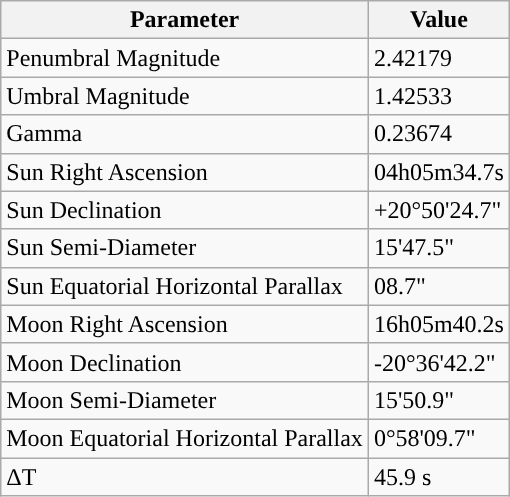<table class="wikitable">
<tr>
<th>Parameter</th>
<th>Value</th>
</tr>
<tr>
<td>Penumbral Magnitude</td>
<td>2.42179</td>
</tr>
<tr>
<td>Umbral Magnitude</td>
<td>1.42533</td>
</tr>
<tr>
<td>Gamma</td>
<td>0.23674</td>
</tr>
<tr>
<td>Sun Right Ascension</td>
<td>04h05m34.7s</td>
</tr>
<tr>
<td>Sun Declination</td>
<td>+20°50'24.7"</td>
</tr>
<tr>
<td>Sun Semi-Diameter</td>
<td>15'47.5"</td>
</tr>
<tr>
<td>Sun Equatorial Horizontal Parallax</td>
<td>08.7"</td>
</tr>
<tr>
<td>Moon Right Ascension</td>
<td>16h05m40.2s</td>
</tr>
<tr>
<td>Moon Declination</td>
<td>-20°36'42.2"</td>
</tr>
<tr>
<td>Moon Semi-Diameter</td>
<td>15'50.9"</td>
</tr>
<tr>
<td>Moon Equatorial Horizontal Parallax</td>
<td>0°58'09.7"</td>
</tr>
<tr>
<td>ΔT</td>
<td>45.9 s</td>
</tr>
</table>
